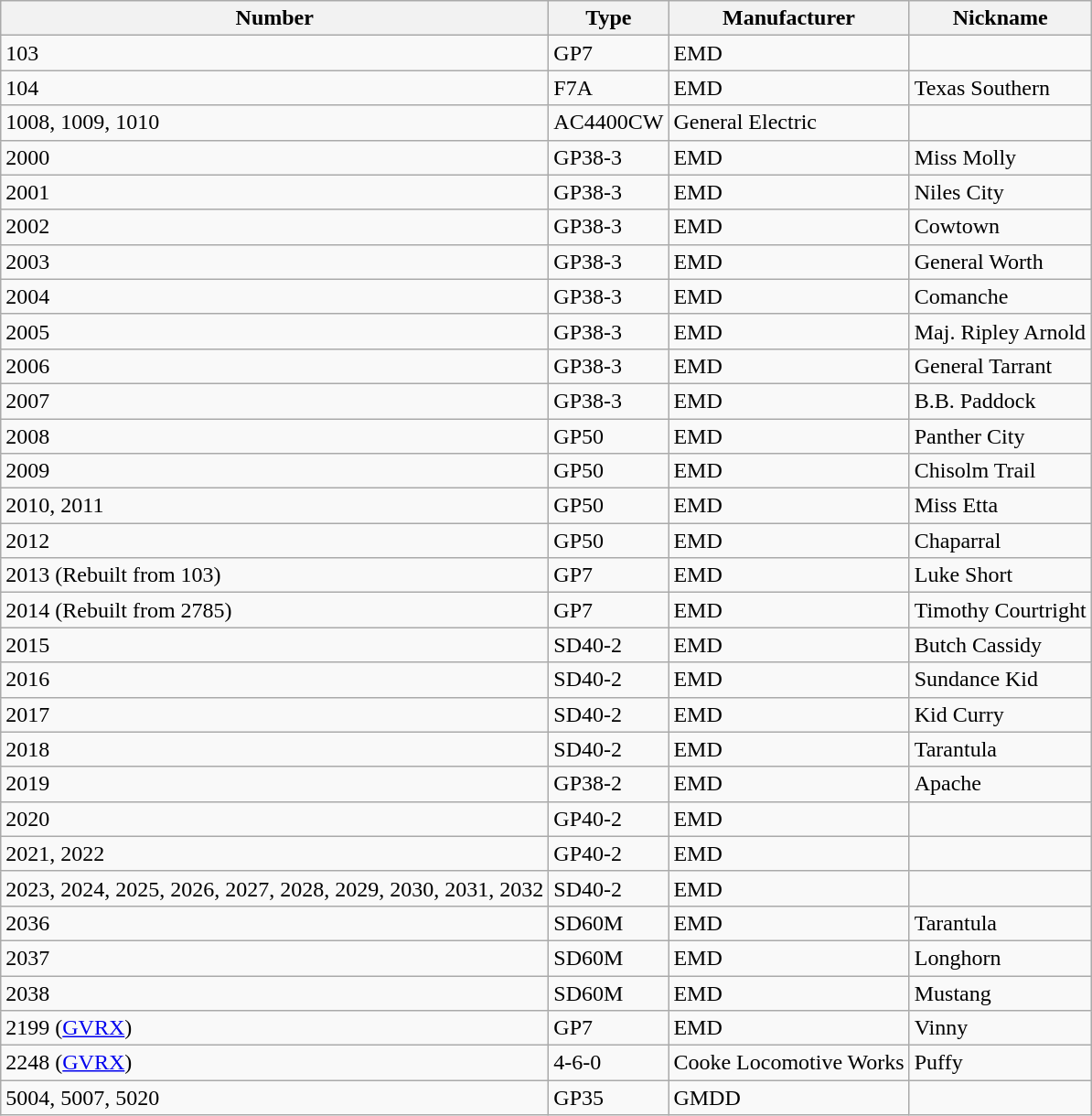<table class="wikitable">
<tr>
<th>Number</th>
<th>Type</th>
<th>Manufacturer</th>
<th>Nickname</th>
</tr>
<tr>
<td>103</td>
<td>GP7</td>
<td>EMD</td>
<td></td>
</tr>
<tr>
<td>104</td>
<td>F7A</td>
<td>EMD</td>
<td>Texas Southern</td>
</tr>
<tr>
<td>1008, 1009, 1010</td>
<td>AC4400CW</td>
<td>General Electric</td>
<td></td>
</tr>
<tr>
<td>2000</td>
<td>GP38-3</td>
<td>EMD</td>
<td>Miss Molly</td>
</tr>
<tr>
<td>2001</td>
<td>GP38-3</td>
<td>EMD</td>
<td>Niles City</td>
</tr>
<tr>
<td>2002</td>
<td>GP38-3</td>
<td>EMD</td>
<td>Cowtown</td>
</tr>
<tr>
<td>2003</td>
<td>GP38-3</td>
<td>EMD</td>
<td>General Worth</td>
</tr>
<tr>
<td>2004</td>
<td>GP38-3</td>
<td>EMD</td>
<td>Comanche</td>
</tr>
<tr>
<td>2005</td>
<td>GP38-3</td>
<td>EMD</td>
<td>Maj. Ripley Arnold</td>
</tr>
<tr>
<td>2006</td>
<td>GP38-3</td>
<td>EMD</td>
<td>General Tarrant</td>
</tr>
<tr>
<td>2007</td>
<td>GP38-3</td>
<td>EMD</td>
<td>B.B. Paddock</td>
</tr>
<tr>
<td>2008</td>
<td>GP50</td>
<td>EMD</td>
<td>Panther City</td>
</tr>
<tr>
<td>2009</td>
<td>GP50</td>
<td>EMD</td>
<td>Chisolm Trail</td>
</tr>
<tr>
<td>2010, 2011</td>
<td>GP50</td>
<td>EMD</td>
<td>Miss Etta</td>
</tr>
<tr>
<td>2012</td>
<td>GP50</td>
<td>EMD</td>
<td>Chaparral</td>
</tr>
<tr>
<td>2013 (Rebuilt from 103)</td>
<td>GP7</td>
<td>EMD</td>
<td>Luke Short</td>
</tr>
<tr>
<td>2014 (Rebuilt from 2785)</td>
<td>GP7</td>
<td>EMD</td>
<td>Timothy Courtright</td>
</tr>
<tr>
<td>2015</td>
<td>SD40-2</td>
<td>EMD</td>
<td>Butch Cassidy</td>
</tr>
<tr>
<td>2016</td>
<td>SD40-2</td>
<td>EMD</td>
<td>Sundance Kid</td>
</tr>
<tr>
<td>2017</td>
<td>SD40-2</td>
<td>EMD</td>
<td>Kid Curry</td>
</tr>
<tr>
<td>2018</td>
<td>SD40-2</td>
<td>EMD</td>
<td>Tarantula</td>
</tr>
<tr>
<td>2019</td>
<td>GP38-2</td>
<td>EMD</td>
<td>Apache</td>
</tr>
<tr>
<td>2020</td>
<td>GP40-2</td>
<td>EMD</td>
<td></td>
</tr>
<tr>
<td>2021, 2022</td>
<td>GP40-2</td>
<td>EMD</td>
<td></td>
</tr>
<tr>
<td>2023, 2024, 2025, 2026, 2027, 2028, 2029, 2030, 2031, 2032</td>
<td>SD40-2</td>
<td>EMD</td>
<td></td>
</tr>
<tr>
<td>2036</td>
<td>SD60M</td>
<td>EMD</td>
<td>Tarantula</td>
</tr>
<tr>
<td>2037</td>
<td>SD60M</td>
<td>EMD</td>
<td>Longhorn</td>
</tr>
<tr>
<td>2038</td>
<td>SD60M</td>
<td>EMD</td>
<td>Mustang</td>
</tr>
<tr>
<td>2199 (<a href='#'>GVRX</a>)</td>
<td>GP7</td>
<td>EMD</td>
<td>Vinny</td>
</tr>
<tr>
<td>2248 (<a href='#'>GVRX</a>)</td>
<td>4-6-0</td>
<td>Cooke Locomotive Works</td>
<td>Puffy</td>
</tr>
<tr>
<td>5004, 5007, 5020</td>
<td>GP35</td>
<td>GMDD</td>
<td></td>
</tr>
</table>
